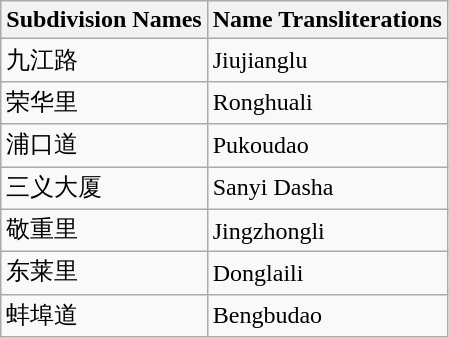<table class="wikitable sortable">
<tr>
<th>Subdivision Names</th>
<th>Name Transliterations</th>
</tr>
<tr>
<td>九江路</td>
<td>Jiujianglu</td>
</tr>
<tr>
<td>荣华里</td>
<td>Ronghuali</td>
</tr>
<tr>
<td>浦口道</td>
<td>Pukoudao</td>
</tr>
<tr>
<td>三义大厦</td>
<td>Sanyi Dasha</td>
</tr>
<tr>
<td>敬重里</td>
<td>Jingzhongli</td>
</tr>
<tr>
<td>东莱里</td>
<td>Donglaili</td>
</tr>
<tr>
<td>蚌埠道</td>
<td>Bengbudao</td>
</tr>
</table>
